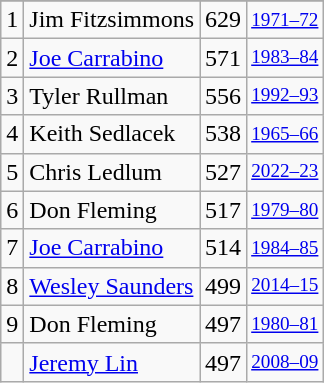<table class="wikitable">
<tr>
</tr>
<tr>
<td>1</td>
<td>Jim Fitzsimmons</td>
<td>629</td>
<td style="font-size:80%;"><a href='#'>1971–72</a></td>
</tr>
<tr>
<td>2</td>
<td><a href='#'>Joe Carrabino</a></td>
<td>571</td>
<td style="font-size:80%;"><a href='#'>1983–84</a></td>
</tr>
<tr>
<td>3</td>
<td>Tyler Rullman</td>
<td>556</td>
<td style="font-size:80%;"><a href='#'>1992–93</a></td>
</tr>
<tr>
<td>4</td>
<td>Keith Sedlacek</td>
<td>538</td>
<td style="font-size:80%;"><a href='#'>1965–66</a></td>
</tr>
<tr>
<td>5</td>
<td>Chris Ledlum</td>
<td>527</td>
<td style="font-size:80%;"><a href='#'>2022–23</a></td>
</tr>
<tr>
<td>6</td>
<td>Don Fleming</td>
<td>517</td>
<td style="font-size:80%;"><a href='#'>1979–80</a></td>
</tr>
<tr>
<td>7</td>
<td><a href='#'>Joe Carrabino</a></td>
<td>514</td>
<td style="font-size:80%;"><a href='#'>1984–85</a></td>
</tr>
<tr>
<td>8</td>
<td><a href='#'>Wesley Saunders</a></td>
<td>499</td>
<td style="font-size:80%;"><a href='#'>2014–15</a></td>
</tr>
<tr>
<td>9</td>
<td>Don Fleming</td>
<td>497</td>
<td style="font-size:80%;"><a href='#'>1980–81</a></td>
</tr>
<tr>
<td></td>
<td><a href='#'>Jeremy Lin</a></td>
<td>497</td>
<td style="font-size:80%;"><a href='#'>2008–09</a></td>
</tr>
</table>
